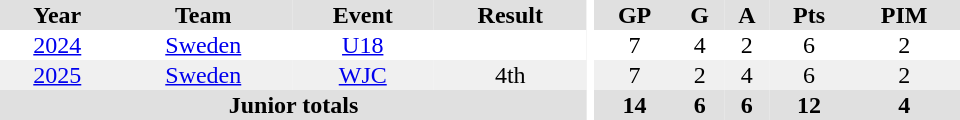<table border="0" cellpadding="1" cellspacing="0" ID="Table3" style="text-align:center; width:40em;">
<tr bgcolor="#e0e0e0">
<th>Year</th>
<th>Team</th>
<th>Event</th>
<th>Result</th>
<th rowspan="98" bgcolor="#ffffff"></th>
<th>GP</th>
<th>G</th>
<th>A</th>
<th>Pts</th>
<th>PIM</th>
</tr>
<tr>
<td><a href='#'>2024</a></td>
<td><a href='#'>Sweden</a></td>
<td><a href='#'>U18</a></td>
<td></td>
<td>7</td>
<td>4</td>
<td>2</td>
<td>6</td>
<td>2</td>
</tr>
<tr bgcolor="#f0f0f0">
<td><a href='#'>2025</a></td>
<td><a href='#'>Sweden</a></td>
<td><a href='#'>WJC</a></td>
<td>4th</td>
<td>7</td>
<td>2</td>
<td>4</td>
<td>6</td>
<td>2</td>
</tr>
<tr bgcolor="#e0e0e0">
<th colspan="4">Junior totals</th>
<th>14</th>
<th>6</th>
<th>6</th>
<th>12</th>
<th>4</th>
</tr>
</table>
